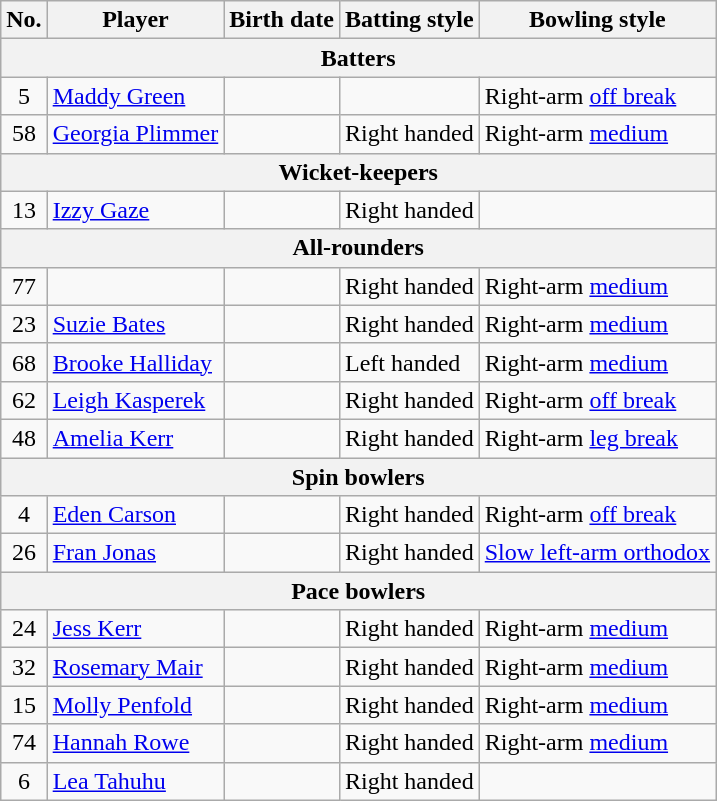<table class="wikitable sortable hover-highlight">
<tr>
<th scope=col>No.</th>
<th scope=col class=unsortable>Player</th>
<th scope=col>Birth date</th>
<th scope=col>Batting style</th>
<th scope=col>Bowling style</th>
</tr>
<tr>
<th colspan=10>Batters</th>
</tr>
<tr>
<td style="text-align:center;">5</td>
<td><a href='#'>Maddy Green</a></td>
<td></td>
<td></td>
<td>Right-arm <a href='#'>off break</a></td>
</tr>
<tr>
<td style="text-align:center;">58</td>
<td><a href='#'>Georgia Plimmer</a></td>
<td></td>
<td>Right handed</td>
<td>Right-arm <a href='#'>medium</a></td>
</tr>
<tr>
<th colspan=10>Wicket-keepers</th>
</tr>
<tr>
<td style="text-align:center;">13</td>
<td><a href='#'>Izzy Gaze</a></td>
<td></td>
<td>Right handed</td>
<td></td>
</tr>
<tr>
<th colspan=10>All-rounders</th>
</tr>
<tr>
<td style="text-align:center;">77</td>
<td></td>
<td></td>
<td>Right handed</td>
<td>Right-arm <a href='#'>medium</a></td>
</tr>
<tr>
<td style="text-align:center;">23</td>
<td><a href='#'>Suzie Bates</a></td>
<td></td>
<td>Right handed</td>
<td>Right-arm <a href='#'>medium</a></td>
</tr>
<tr>
<td style="text-align:center;">68</td>
<td><a href='#'>Brooke Halliday</a></td>
<td></td>
<td>Left handed</td>
<td>Right-arm <a href='#'>medium</a></td>
</tr>
<tr>
<td style="text-align:center;">62</td>
<td><a href='#'>Leigh Kasperek</a></td>
<td></td>
<td>Right handed</td>
<td>Right-arm <a href='#'>off break</a></td>
</tr>
<tr>
<td style="text-align:center;">48</td>
<td><a href='#'>Amelia Kerr</a></td>
<td></td>
<td>Right handed</td>
<td>Right-arm <a href='#'>leg break</a></td>
</tr>
<tr>
<th colspan=10>Spin bowlers</th>
</tr>
<tr>
<td style="text-align:center;">4</td>
<td><a href='#'>Eden Carson</a></td>
<td></td>
<td>Right handed</td>
<td>Right-arm <a href='#'>off break</a></td>
</tr>
<tr>
<td style="text-align:center;">26</td>
<td><a href='#'>Fran Jonas</a></td>
<td></td>
<td>Right handed</td>
<td><a href='#'>Slow left-arm orthodox</a></td>
</tr>
<tr>
<th colspan=10>Pace bowlers</th>
</tr>
<tr>
<td style="text-align:center;">24</td>
<td><a href='#'>Jess Kerr</a></td>
<td></td>
<td>Right handed</td>
<td>Right-arm <a href='#'>medium</a></td>
</tr>
<tr>
<td style="text-align:center;">32</td>
<td><a href='#'>Rosemary Mair</a></td>
<td></td>
<td>Right handed</td>
<td>Right-arm <a href='#'>medium</a></td>
</tr>
<tr>
<td style="text-align:center;">15</td>
<td><a href='#'>Molly Penfold</a></td>
<td></td>
<td>Right handed</td>
<td>Right-arm <a href='#'>medium</a></td>
</tr>
<tr>
<td style="text-align:center;">74</td>
<td><a href='#'>Hannah Rowe</a></td>
<td></td>
<td>Right handed</td>
<td>Right-arm <a href='#'>medium</a></td>
</tr>
<tr>
<td style="text-align:center;">6</td>
<td><a href='#'>Lea Tahuhu</a></td>
<td></td>
<td>Right handed</td>
<td></td>
</tr>
</table>
